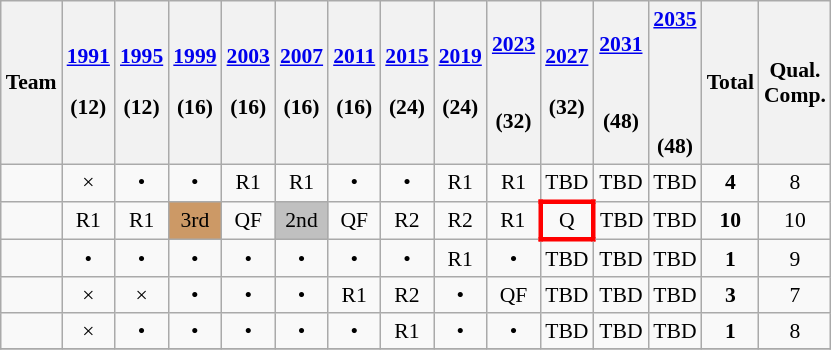<table class="wikitable" style="text-align: center;  font-size:90%;">
<tr>
<th>Team</th>
<th><a href='#'>1991</a><br><br>(12)</th>
<th><a href='#'>1995</a><br><br>(12)</th>
<th><a href='#'>1999</a><br><br>(16)</th>
<th><a href='#'>2003</a><br><br>(16)</th>
<th><a href='#'>2007</a><br><br>(16)</th>
<th><a href='#'>2011</a><br><br>(16)</th>
<th><a href='#'>2015</a><br><br>(24)</th>
<th><a href='#'>2019</a><br><br>(24)</th>
<th><a href='#'>2023</a><br><br><br>(32)</th>
<th><a href='#'>2027</a><br><br>(32)</th>
<th><a href='#'>2031</a><br><br><br>(48)</th>
<th><a href='#'>2035</a><br><br><br><br><br>(48)</th>
<th>Total</th>
<th>Qual.<br>Comp.</th>
</tr>
<tr>
<td align=left></td>
<td>×</td>
<td>•</td>
<td>•</td>
<td>R1<br></td>
<td>R1<br></td>
<td>•</td>
<td>•</td>
<td>R1<br></td>
<td>R1<br></td>
<td>TBD</td>
<td>TBD</td>
<td>TBD</td>
<td><strong>4</strong></td>
<td>8</td>
</tr>
<tr>
<td align=left></td>
<td>R1<br></td>
<td>R1<br></td>
<td bgcolor=#cc9966>3rd</td>
<td>QF<br></td>
<td bgcolor=silver>2nd</td>
<td>QF<br></td>
<td>R2<br></td>
<td>R2<br></td>
<td>R1<br></td>
<td style="border:3px solid red">Q</td>
<td>TBD</td>
<td>TBD</td>
<td><strong>10</strong></td>
<td>10</td>
</tr>
<tr>
<td align=left></td>
<td>•</td>
<td>•</td>
<td>•</td>
<td>•</td>
<td>•</td>
<td>•</td>
<td>•</td>
<td>R1<br></td>
<td>•</td>
<td>TBD</td>
<td>TBD</td>
<td>TBD</td>
<td><strong>1</strong></td>
<td>9</td>
</tr>
<tr>
<td align=left></td>
<td>×</td>
<td>×</td>
<td>•</td>
<td>•</td>
<td>•</td>
<td>R1<br></td>
<td>R2<br></td>
<td>•</td>
<td>QF<br></td>
<td>TBD</td>
<td>TBD</td>
<td>TBD</td>
<td><strong>3</strong></td>
<td>7</td>
</tr>
<tr>
<td align=left></td>
<td>×</td>
<td>•</td>
<td>•</td>
<td>•</td>
<td>•</td>
<td>•</td>
<td>R1<br></td>
<td>•</td>
<td>•</td>
<td>TBD</td>
<td>TBD</td>
<td>TBD</td>
<td><strong>1</strong></td>
<td>8</td>
</tr>
<tr>
</tr>
</table>
